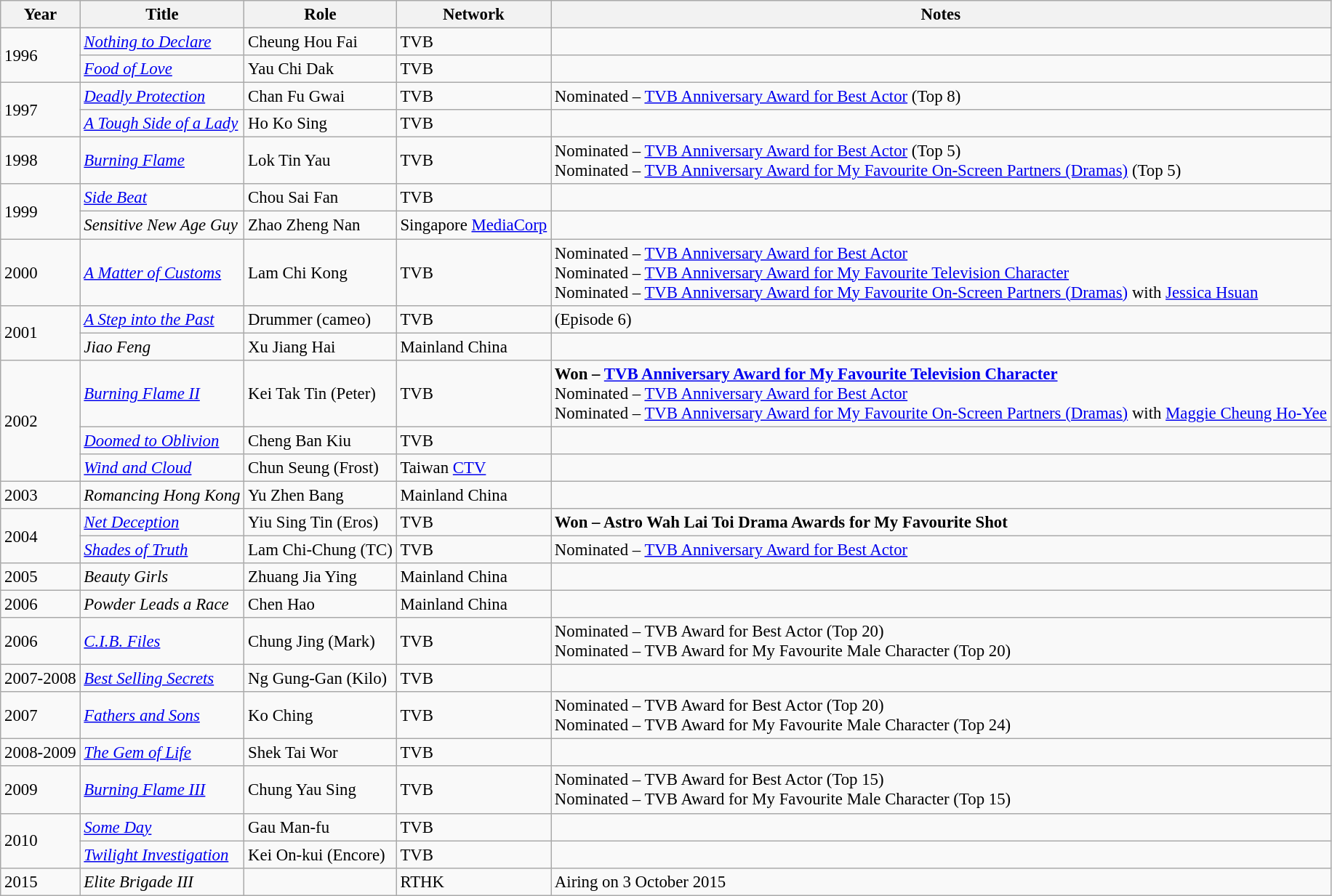<table class="wikitable" style="font-size: 95%;">
<tr>
<th>Year</th>
<th>Title</th>
<th>Role</th>
<th>Network</th>
<th>Notes</th>
</tr>
<tr>
<td rowspan=2>1996</td>
<td><em><a href='#'>Nothing to Declare</a></em></td>
<td>Cheung Hou Fai</td>
<td>TVB</td>
<td></td>
</tr>
<tr>
<td><em><a href='#'>Food of Love</a></em></td>
<td>Yau Chi Dak</td>
<td>TVB</td>
<td></td>
</tr>
<tr>
<td rowspan=2>1997</td>
<td><em><a href='#'>Deadly Protection</a></em></td>
<td>Chan Fu Gwai</td>
<td>TVB</td>
<td>Nominated – <a href='#'>TVB Anniversary Award for Best Actor</a> (Top 8)</td>
</tr>
<tr>
<td><em><a href='#'>A Tough Side of a Lady</a></em></td>
<td>Ho Ko Sing</td>
<td>TVB</td>
<td></td>
</tr>
<tr>
<td>1998</td>
<td><em><a href='#'>Burning Flame</a></em></td>
<td>Lok Tin Yau</td>
<td>TVB</td>
<td>Nominated – <a href='#'>TVB Anniversary Award for Best Actor</a> (Top 5)<br>Nominated – <a href='#'>TVB Anniversary Award for My Favourite On-Screen Partners (Dramas)</a> (Top 5)</td>
</tr>
<tr>
<td rowspan=2>1999</td>
<td><em><a href='#'>Side Beat</a></em></td>
<td>Chou Sai Fan</td>
<td>TVB</td>
<td></td>
</tr>
<tr>
<td><em>Sensitive New Age Guy</em></td>
<td>Zhao Zheng Nan</td>
<td>Singapore <a href='#'>MediaCorp</a></td>
<td></td>
</tr>
<tr>
<td>2000</td>
<td><em><a href='#'>A Matter of Customs</a></em></td>
<td>Lam Chi Kong</td>
<td>TVB</td>
<td>Nominated – <a href='#'>TVB Anniversary Award for Best Actor</a> <br> Nominated – <a href='#'>TVB Anniversary Award for My Favourite Television Character</a><br>Nominated – <a href='#'>TVB Anniversary Award for My Favourite On-Screen Partners (Dramas)</a> with <a href='#'>Jessica Hsuan</a></td>
</tr>
<tr>
<td rowspan=2>2001</td>
<td><em><a href='#'>A Step into the Past</a></em></td>
<td>Drummer (cameo)</td>
<td>TVB</td>
<td>(Episode 6)</td>
</tr>
<tr>
<td><em>Jiao Feng</em></td>
<td>Xu Jiang Hai</td>
<td>Mainland China</td>
<td></td>
</tr>
<tr>
<td rowspan=3>2002</td>
<td><em><a href='#'>Burning Flame II</a></em></td>
<td>Kei Tak Tin (Peter)</td>
<td>TVB</td>
<td><strong>Won – <a href='#'>TVB Anniversary Award for My Favourite Television Character</a></strong> <br> Nominated – <a href='#'>TVB Anniversary Award for Best Actor</a><br> Nominated – <a href='#'>TVB Anniversary Award for My Favourite On-Screen Partners (Dramas)</a> with <a href='#'>Maggie Cheung Ho-Yee</a></td>
</tr>
<tr>
<td><em><a href='#'>Doomed to Oblivion</a></em></td>
<td>Cheng Ban Kiu</td>
<td>TVB</td>
<td></td>
</tr>
<tr>
<td><em><a href='#'>Wind and Cloud</a></em></td>
<td>Chun Seung (Frost)</td>
<td>Taiwan <a href='#'>CTV</a></td>
<td></td>
</tr>
<tr>
<td>2003</td>
<td><em>Romancing Hong Kong</em></td>
<td>Yu Zhen Bang</td>
<td>Mainland China</td>
<td></td>
</tr>
<tr>
<td rowspan=2>2004</td>
<td><em><a href='#'>Net Deception</a></em></td>
<td>Yiu Sing Tin (Eros)</td>
<td>TVB</td>
<td><strong>Won – Astro Wah Lai Toi Drama Awards for My Favourite Shot</strong></td>
</tr>
<tr>
<td><em><a href='#'>Shades of Truth</a></em></td>
<td>Lam Chi-Chung (TC)</td>
<td>TVB</td>
<td>Nominated – <a href='#'>TVB Anniversary Award for Best Actor</a></td>
</tr>
<tr>
<td>2005</td>
<td><em>Beauty Girls</em></td>
<td>Zhuang Jia Ying</td>
<td>Mainland China</td>
<td></td>
</tr>
<tr>
<td>2006</td>
<td><em>Powder Leads a Race</em></td>
<td>Chen Hao</td>
<td>Mainland China</td>
<td></td>
</tr>
<tr>
<td>2006</td>
<td><em><a href='#'>C.I.B. Files</a></em></td>
<td>Chung Jing (Mark)</td>
<td>TVB</td>
<td>Nominated – TVB Award for Best Actor (Top 20) <br> Nominated – TVB Award for My Favourite Male Character (Top 20)</td>
</tr>
<tr>
<td>2007-2008</td>
<td><em><a href='#'>Best Selling Secrets</a></em></td>
<td>Ng Gung-Gan (Kilo)</td>
<td>TVB</td>
<td></td>
</tr>
<tr>
<td>2007</td>
<td><em><a href='#'>Fathers and Sons</a></em></td>
<td>Ko Ching</td>
<td>TVB</td>
<td>Nominated – TVB Award for Best Actor (Top 20) <br> Nominated – TVB Award for My Favourite Male Character (Top 24)</td>
</tr>
<tr>
<td>2008-2009</td>
<td><em><a href='#'>The Gem of Life</a></em></td>
<td>Shek Tai Wor</td>
<td>TVB</td>
<td></td>
</tr>
<tr>
<td>2009</td>
<td><em><a href='#'>Burning Flame III</a></em></td>
<td>Chung Yau Sing</td>
<td>TVB</td>
<td>Nominated – TVB Award for Best Actor (Top 15)<br> Nominated – TVB Award for My Favourite Male Character (Top 15)</td>
</tr>
<tr>
<td rowspan=2>2010</td>
<td><em><a href='#'>Some Day</a></em></td>
<td>Gau Man-fu</td>
<td>TVB</td>
<td></td>
</tr>
<tr>
<td><em><a href='#'>Twilight Investigation</a></em></td>
<td>Kei On-kui (Encore)</td>
<td>TVB</td>
<td></td>
</tr>
<tr>
<td>2015</td>
<td><em>Elite Brigade III</em></td>
<td></td>
<td>RTHK</td>
<td>Airing on 3 October 2015</td>
</tr>
</table>
